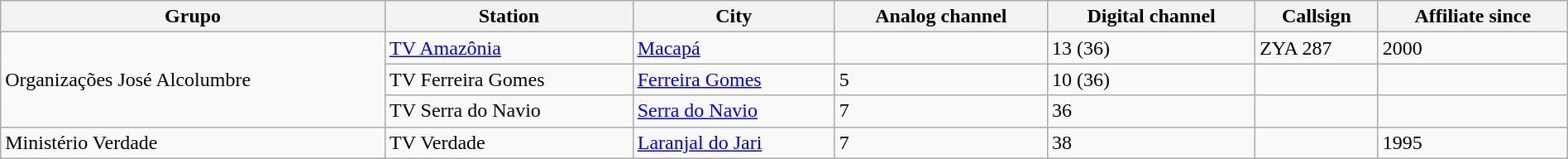<table class = "wikitable" style = "width: 100%">
<tr>
<th>Grupo</th>
<th>Station</th>
<th>City</th>
<th>Analog channel</th>
<th>Digital channel</th>
<th>Callsign</th>
<th>Affiliate since</th>
</tr>
<tr>
<td rowspan = "3">Organizações José Alcolumbre</td>
<td><a href='#'>TV Amazônia</a></td>
<td><a href='#'>Macapá</a></td>
<td></td>
<td>13 (36)</td>
<td>ZYA 287</td>
<td>2000</td>
</tr>
<tr>
<td>TV Ferreira Gomes</td>
<td><a href='#'>Ferreira Gomes</a></td>
<td>5</td>
<td>10 (36)</td>
<td></td>
<td></td>
</tr>
<tr>
<td>TV Serra do Navio</td>
<td><a href='#'>Serra do Navio</a></td>
<td>7</td>
<td>36</td>
<td></td>
<td></td>
</tr>
<tr>
<td>Ministério Verdade</td>
<td>TV Verdade</td>
<td><a href='#'>Laranjal do Jari</a></td>
<td>7</td>
<td>38</td>
<td></td>
<td>1995</td>
</tr>
</table>
